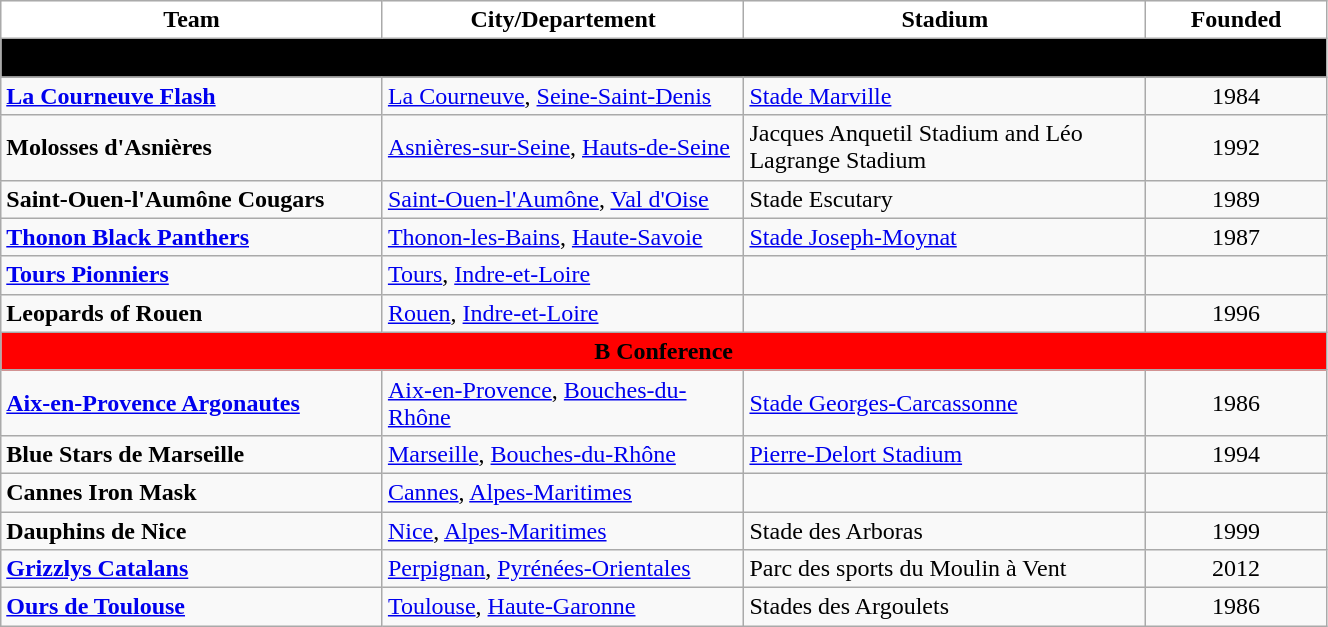<table class="wikitable" style="width:70%; text-align:left">
<tr>
<th style="background:white; width:19%">Team</th>
<th style="background:white; width:18%">City/Departement</th>
<th style="background:white; width:20%">Stadium</th>
<th style="background:white; width:9%">Founded</th>
</tr>
<tr>
<th style=background:#000000 colspan=6><span>A Conference</span></th>
</tr>
<tr>
<td><strong><a href='#'>La Courneuve Flash</a></strong></td>
<td><a href='#'>La Courneuve</a>, <a href='#'>Seine-Saint-Denis</a></td>
<td><a href='#'>Stade Marville</a></td>
<td align=center>1984</td>
</tr>
<tr>
<td><strong>Molosses d'Asnières</strong></td>
<td><a href='#'>Asnières-sur-Seine</a>, <a href='#'>Hauts-de-Seine</a></td>
<td>Jacques Anquetil Stadium and Léo Lagrange Stadium</td>
<td align=center>1992</td>
</tr>
<tr>
<td><strong>Saint-Ouen-l'Aumône Cougars</strong></td>
<td><a href='#'>Saint-Ouen-l'Aumône</a>, <a href='#'>Val d'Oise</a></td>
<td>Stade Escutary</td>
<td align=center>1989</td>
</tr>
<tr>
<td><strong><a href='#'>Thonon Black Panthers</a></strong></td>
<td><a href='#'>Thonon-les-Bains</a>, <a href='#'>Haute-Savoie</a></td>
<td><a href='#'>Stade Joseph-Moynat</a></td>
<td align=center>1987</td>
</tr>
<tr>
<td><strong><a href='#'>Tours Pionniers</a></strong></td>
<td><a href='#'>Tours</a>, <a href='#'>Indre-et-Loire</a></td>
<td></td>
<td></td>
</tr>
<tr>
<td><strong>Leopards of Rouen</strong></td>
<td><a href='#'>Rouen</a>, <a href='#'>Indre-et-Loire</a></td>
<td></td>
<td align=center>1996</td>
</tr>
<tr>
<th style=background:red colspan=6><span>B Conference</span></th>
</tr>
<tr>
<td><strong><a href='#'>Aix-en-Provence Argonautes</a></strong></td>
<td><a href='#'>Aix-en-Provence</a>, <a href='#'>Bouches-du-Rhône</a></td>
<td><a href='#'>Stade Georges-Carcassonne</a></td>
<td align=center>1986</td>
</tr>
<tr>
<td><strong>Blue Stars de Marseille</strong></td>
<td><a href='#'>Marseille</a>, <a href='#'>Bouches-du-Rhône</a></td>
<td><a href='#'>Pierre-Delort Stadium</a></td>
<td align=center>1994</td>
</tr>
<tr>
<td><strong>Cannes Iron Mask</strong></td>
<td><a href='#'>Cannes</a>, <a href='#'>Alpes-Maritimes</a></td>
<td></td>
<td align=center></td>
</tr>
<tr>
<td><strong>Dauphins de Nice</strong></td>
<td><a href='#'>Nice</a>, <a href='#'>Alpes-Maritimes</a></td>
<td>Stade des Arboras</td>
<td align=center>1999</td>
</tr>
<tr>
<td><strong><a href='#'>Grizzlys Catalans</a></strong></td>
<td><a href='#'>Perpignan</a>, <a href='#'>Pyrénées-Orientales</a></td>
<td>Parc des sports du Moulin à Vent</td>
<td align=center>2012</td>
</tr>
<tr>
<td><strong><a href='#'>Ours de Toulouse</a></strong></td>
<td><a href='#'>Toulouse</a>, <a href='#'>Haute-Garonne</a></td>
<td>Stades des Argoulets</td>
<td align=center>1986</td>
</tr>
</table>
